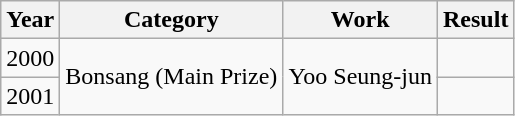<table class="wikitable sortable" style="text-align: center;">
<tr>
<th>Year</th>
<th>Category</th>
<th>Work</th>
<th>Result</th>
</tr>
<tr>
<td>2000</td>
<td rowspan="2">Bonsang (Main Prize)</td>
<td rowspan="2">Yoo Seung-jun</td>
<td></td>
</tr>
<tr>
<td>2001</td>
<td></td>
</tr>
</table>
